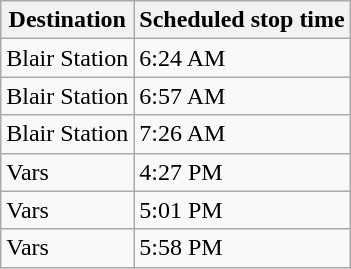<table class="wikitable sortable">
<tr>
<th>Destination</th>
<th>Scheduled stop time</th>
</tr>
<tr>
<td>Blair Station</td>
<td>6:24 AM</td>
</tr>
<tr>
<td>Blair Station</td>
<td>6:57 AM</td>
</tr>
<tr>
<td>Blair Station</td>
<td>7:26 AM</td>
</tr>
<tr>
<td>Vars</td>
<td>4:27 PM</td>
</tr>
<tr>
<td>Vars</td>
<td>5:01 PM</td>
</tr>
<tr>
<td>Vars</td>
<td>5:58 PM</td>
</tr>
</table>
